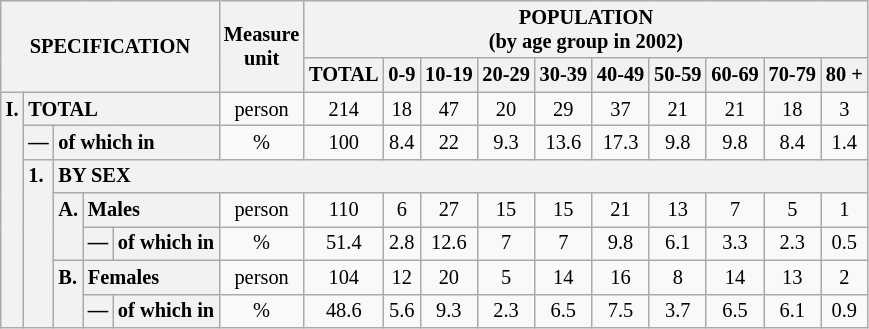<table class="wikitable" style="font-size:85%; text-align:center">
<tr>
<th rowspan="2" colspan="5">SPECIFICATION</th>
<th rowspan="2">Measure<br> unit</th>
<th colspan="10" rowspan="1">POPULATION<br> (by age group in 2002)</th>
</tr>
<tr>
<th>TOTAL</th>
<th>0-9</th>
<th>10-19</th>
<th>20-29</th>
<th>30-39</th>
<th>40-49</th>
<th>50-59</th>
<th>60-69</th>
<th>70-79</th>
<th>80 +</th>
</tr>
<tr>
<th style="text-align:left" valign="top" rowspan="7">I.</th>
<th style="text-align:left" colspan="4">TOTAL</th>
<td>person</td>
<td>214</td>
<td>18</td>
<td>47</td>
<td>20</td>
<td>29</td>
<td>37</td>
<td>21</td>
<td>21</td>
<td>18</td>
<td>3</td>
</tr>
<tr>
<th style="text-align:left" valign="top">—</th>
<th style="text-align:left" colspan="3">of which in</th>
<td>%</td>
<td>100</td>
<td>8.4</td>
<td>22</td>
<td>9.3</td>
<td>13.6</td>
<td>17.3</td>
<td>9.8</td>
<td>9.8</td>
<td>8.4</td>
<td>1.4</td>
</tr>
<tr>
<th style="text-align:left" valign="top" rowspan="5">1.</th>
<th style="text-align:left" colspan="14">BY SEX</th>
</tr>
<tr>
<th style="text-align:left" valign="top" rowspan="2">A.</th>
<th style="text-align:left" colspan="2">Males</th>
<td>person</td>
<td>110</td>
<td>6</td>
<td>27</td>
<td>15</td>
<td>15</td>
<td>21</td>
<td>13</td>
<td>7</td>
<td>5</td>
<td>1</td>
</tr>
<tr>
<th style="text-align:left" valign="top">—</th>
<th style="text-align:left" colspan="1">of which in</th>
<td>%</td>
<td>51.4</td>
<td>2.8</td>
<td>12.6</td>
<td>7</td>
<td>7</td>
<td>9.8</td>
<td>6.1</td>
<td>3.3</td>
<td>2.3</td>
<td>0.5</td>
</tr>
<tr>
<th style="text-align:left" valign="top" rowspan="2">B.</th>
<th style="text-align:left" colspan="2">Females</th>
<td>person</td>
<td>104</td>
<td>12</td>
<td>20</td>
<td>5</td>
<td>14</td>
<td>16</td>
<td>8</td>
<td>14</td>
<td>13</td>
<td>2</td>
</tr>
<tr>
<th style="text-align:left" valign="top">—</th>
<th style="text-align:left" colspan="1">of which in</th>
<td>%</td>
<td>48.6</td>
<td>5.6</td>
<td>9.3</td>
<td>2.3</td>
<td>6.5</td>
<td>7.5</td>
<td>3.7</td>
<td>6.5</td>
<td>6.1</td>
<td>0.9</td>
</tr>
</table>
